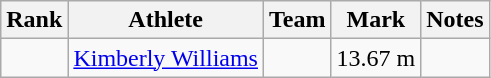<table class="wikitable sortable">
<tr>
<th>Rank</th>
<th>Athlete</th>
<th>Team</th>
<th>Mark</th>
<th>Notes</th>
</tr>
<tr>
<td align=center></td>
<td><a href='#'>Kimberly Williams</a></td>
<td></td>
<td>13.67 m</td>
<td></td>
</tr>
</table>
